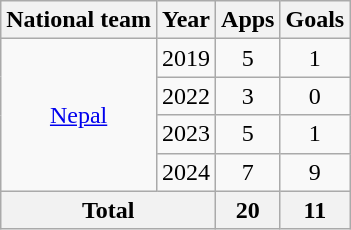<table class="wikitable" style="text-align:center">
<tr>
<th>National team</th>
<th>Year</th>
<th>Apps</th>
<th>Goals</th>
</tr>
<tr>
<td rowspan="4"><a href='#'>Nepal</a></td>
<td>2019</td>
<td>5</td>
<td>1</td>
</tr>
<tr>
<td>2022</td>
<td>3</td>
<td>0</td>
</tr>
<tr>
<td>2023</td>
<td>5</td>
<td>1</td>
</tr>
<tr>
<td>2024</td>
<td>7</td>
<td>9</td>
</tr>
<tr>
<th colspan="2">Total</th>
<th>20</th>
<th>11</th>
</tr>
</table>
